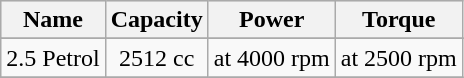<table class="wikitable" style="text-align: center; font-size: 100%;">
<tr style="background:#DCDCDC" align="center" valign="middle">
<th>Name</th>
<th>Capacity</th>
<th>Power</th>
<th>Torque</th>
</tr>
<tr>
</tr>
<tr>
<td>2.5 Petrol</td>
<td>2512 cc</td>
<td> at 4000 rpm</td>
<td> at 2500 rpm</td>
</tr>
<tr>
</tr>
</table>
